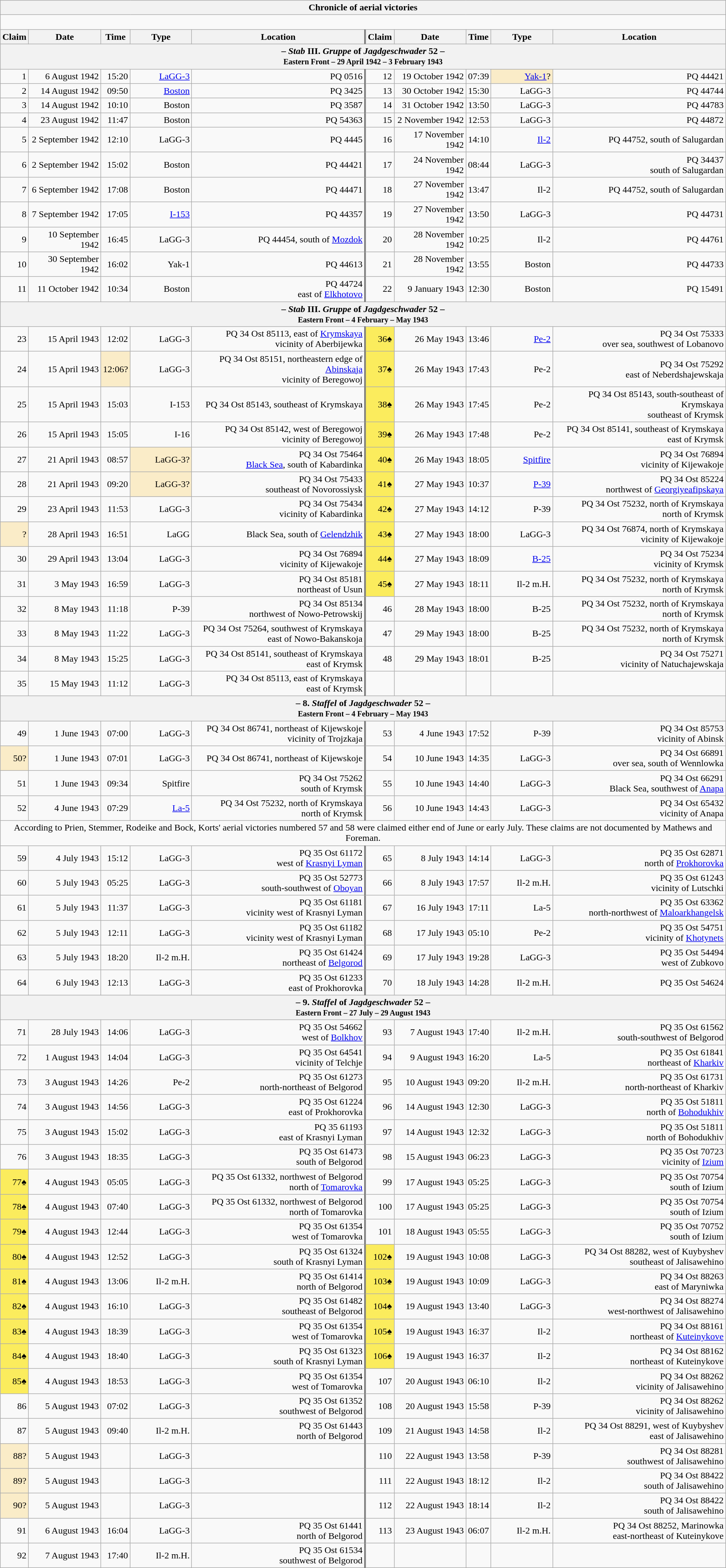<table class="wikitable plainrowheaders collapsible" style="margin-left: auto; margin-right: auto; border: none; text-align:right; width: 100%;">
<tr>
<th colspan="10">Chronicle of aerial victories</th>
</tr>
<tr>
<td colspan="10" style="text-align: left;"><br>
</td>
</tr>
<tr>
<th scope="col">Claim</th>
<th scope="col">Date</th>
<th scope="col">Time</th>
<th scope="col" width="100px">Type</th>
<th scope="col">Location</th>
<th scope="col" style="border-left: 3px solid grey;">Claim</th>
<th scope="col">Date</th>
<th scope="col">Time</th>
<th scope="col" width="100px">Type</th>
<th scope="col">Location</th>
</tr>
<tr>
<th colspan="10">– <em>Stab</em> III. <em>Gruppe</em> of <em>Jagdgeschwader</em> 52 –<br><small>Eastern Front – 29 April 1942 – 3 February 1943</small></th>
</tr>
<tr>
<td>1</td>
<td>6 August 1942</td>
<td>15:20</td>
<td><a href='#'>LaGG-3</a></td>
<td>PQ 0516</td>
<td style="border-left: 3px solid grey;">12</td>
<td>19 October 1942</td>
<td>07:39</td>
<td style="background:#faecc8"><a href='#'>Yak-1</a>?</td>
<td>PQ 44421</td>
</tr>
<tr>
<td>2</td>
<td>14 August 1942</td>
<td>09:50</td>
<td><a href='#'>Boston</a></td>
<td>PQ 3425</td>
<td style="border-left: 3px solid grey;">13</td>
<td>30 October 1942</td>
<td>15:30</td>
<td>LaGG-3</td>
<td>PQ 44744</td>
</tr>
<tr>
<td>3</td>
<td>14 August 1942</td>
<td>10:10</td>
<td>Boston</td>
<td>PQ 3587</td>
<td style="border-left: 3px solid grey;">14</td>
<td>31 October 1942</td>
<td>13:50</td>
<td>LaGG-3</td>
<td>PQ 44783</td>
</tr>
<tr>
<td>4</td>
<td>23 August 1942</td>
<td>11:47</td>
<td>Boston</td>
<td>PQ 54363</td>
<td style="border-left: 3px solid grey;">15</td>
<td>2 November 1942</td>
<td>12:53</td>
<td>LaGG-3</td>
<td>PQ 44872</td>
</tr>
<tr>
<td>5</td>
<td>2 September 1942</td>
<td>12:10</td>
<td>LaGG-3</td>
<td>PQ 4445</td>
<td style="border-left: 3px solid grey;">16</td>
<td>17 November 1942</td>
<td>14:10</td>
<td><a href='#'>Il-2</a></td>
<td>PQ 44752, south of Salugardan</td>
</tr>
<tr>
<td>6</td>
<td>2 September 1942</td>
<td>15:02</td>
<td>Boston</td>
<td>PQ 44421</td>
<td style="border-left: 3px solid grey;">17</td>
<td>24 November 1942</td>
<td>08:44</td>
<td>LaGG-3</td>
<td>PQ 34437<br>south of Salugardan</td>
</tr>
<tr>
<td>7</td>
<td>6 September 1942</td>
<td>17:08</td>
<td>Boston</td>
<td>PQ 44471</td>
<td style="border-left: 3px solid grey;">18</td>
<td>27 November 1942</td>
<td>13:47</td>
<td>Il-2</td>
<td>PQ 44752, south of Salugardan</td>
</tr>
<tr>
<td>8</td>
<td>7 September 1942</td>
<td>17:05</td>
<td><a href='#'>I-153</a></td>
<td>PQ 44357</td>
<td style="border-left: 3px solid grey;">19</td>
<td>27 November 1942</td>
<td>13:50</td>
<td>LaGG-3</td>
<td>PQ 44731</td>
</tr>
<tr>
<td>9</td>
<td>10 September 1942</td>
<td>16:45</td>
<td>LaGG-3</td>
<td>PQ 44454, south of <a href='#'>Mozdok</a></td>
<td style="border-left: 3px solid grey;">20</td>
<td>28 November 1942</td>
<td>10:25</td>
<td>Il-2</td>
<td>PQ 44761</td>
</tr>
<tr>
<td>10</td>
<td>30 September 1942</td>
<td>16:02</td>
<td>Yak-1</td>
<td>PQ 44613</td>
<td style="border-left: 3px solid grey;">21</td>
<td>28 November 1942</td>
<td>13:55</td>
<td>Boston</td>
<td>PQ 44733</td>
</tr>
<tr>
<td>11</td>
<td>11 October 1942</td>
<td>10:34</td>
<td>Boston</td>
<td>PQ 44724<br>east of <a href='#'>Elkhotovo</a></td>
<td style="border-left: 3px solid grey;">22</td>
<td>9 January 1943</td>
<td>12:30</td>
<td>Boston</td>
<td>PQ 15491</td>
</tr>
<tr>
<th colspan="10">– <em>Stab</em> III. <em>Gruppe</em> of <em>Jagdgeschwader</em> 52 –<br><small>Eastern Front – 4 February – May 1943</small></th>
</tr>
<tr>
<td>23</td>
<td>15 April 1943</td>
<td>12:02</td>
<td>LaGG-3</td>
<td>PQ 34 Ost 85113,  east of <a href='#'>Krymskaya</a><br>vicinity of Aberbijewka</td>
<td style="border-left: 3px solid grey; background:#fbec5d;">36♠</td>
<td>26 May 1943</td>
<td>13:46</td>
<td><a href='#'>Pe-2</a></td>
<td>PQ 34 Ost 75333<br>over sea, southwest of Lobanovo</td>
</tr>
<tr>
<td>24</td>
<td>15 April 1943</td>
<td style="background:#faecc8">12:06?</td>
<td>LaGG-3</td>
<td>PQ 34 Ost 85151, northeastern edge of <a href='#'>Abinskaja</a><br>vicinity of Beregowoj</td>
<td style="border-left: 3px solid grey; background:#fbec5d;">37♠</td>
<td>26 May 1943</td>
<td>17:43</td>
<td>Pe-2</td>
<td>PQ 34 Ost 75292<br>east of Neberdshajewskaja</td>
</tr>
<tr>
<td>25</td>
<td>15 April 1943</td>
<td>15:03</td>
<td>I-153</td>
<td>PQ 34 Ost 85143, southeast of Krymskaya</td>
<td style="border-left: 3px solid grey; background:#fbec5d;">38♠</td>
<td>26 May 1943</td>
<td>17:45</td>
<td>Pe-2</td>
<td>PQ 34 Ost 85143, south-southeast of Krymskaya<br>southeast of Krymsk</td>
</tr>
<tr>
<td>26</td>
<td>15 April 1943</td>
<td>15:05</td>
<td>I-16</td>
<td>PQ 34 Ost 85142,  west of Beregowoj<br>vicinity of Beregowoj</td>
<td style="border-left: 3px solid grey; background:#fbec5d;">39♠</td>
<td>26 May 1943</td>
<td>17:48</td>
<td>Pe-2</td>
<td>PQ 34 Ost 85141, southeast of Krymskaya<br>east of Krymsk</td>
</tr>
<tr>
<td>27</td>
<td>21 April 1943</td>
<td>08:57</td>
<td style="background:#faecc8">LaGG-3?</td>
<td>PQ 34 Ost 75464<br><a href='#'>Black Sea</a>,  south of Kabardinka</td>
<td style="border-left: 3px solid grey; background:#fbec5d;">40♠</td>
<td>26 May 1943</td>
<td>18:05</td>
<td><a href='#'>Spitfire</a></td>
<td>PQ 34 Ost 76894<br>vicinity of Kijewakoje</td>
</tr>
<tr>
<td>28</td>
<td>21 April 1943</td>
<td>09:20</td>
<td style="background:#faecc8">LaGG-3?</td>
<td>PQ 34 Ost 75433<br> southeast of Novorossiysk</td>
<td style="border-left: 3px solid grey; background:#fbec5d;">41♠</td>
<td>27 May 1943</td>
<td>10:37</td>
<td><a href='#'>P-39</a></td>
<td>PQ 34 Ost 85224<br>northwest of <a href='#'>Georgiyeafipskaya</a></td>
</tr>
<tr>
<td>29</td>
<td>23 April 1943</td>
<td>11:53</td>
<td>LaGG-3</td>
<td>PQ 34 Ost 75434<br>vicinity of Kabardinka</td>
<td style="border-left: 3px solid grey; background:#fbec5d;">42♠</td>
<td>27 May 1943</td>
<td>14:12</td>
<td>P-39</td>
<td>PQ 34 Ost 75232, north of Krymskaya<br>north of Krymsk</td>
</tr>
<tr>
<td style="background:#faecc8">?</td>
<td>28 April 1943</td>
<td>16:51</td>
<td>LaGG</td>
<td>Black Sea, south of <a href='#'>Gelendzhik</a></td>
<td style="border-left: 3px solid grey; background:#fbec5d;">43♠</td>
<td>27 May 1943</td>
<td>18:00</td>
<td>LaGG-3</td>
<td>PQ 34 Ost 76874, north of Krymskaya<br>vicinity of Kijewakoje</td>
</tr>
<tr>
<td>30</td>
<td>29 April 1943</td>
<td>13:04</td>
<td>LaGG-3</td>
<td>PQ 34 Ost 76894<br>vicinity of Kijewakoje</td>
<td style="border-left: 3px solid grey; background:#fbec5d;">44♠</td>
<td>27 May 1943</td>
<td>18:09</td>
<td><a href='#'>B-25</a></td>
<td>PQ 34 Ost 75234<br>vicinity of Krymsk</td>
</tr>
<tr>
<td>31</td>
<td>3 May 1943</td>
<td>16:59</td>
<td>LaGG-3</td>
<td>PQ 34 Ost 85181<br>northeast of Usun</td>
<td style="border-left: 3px solid grey; background:#fbec5d;">45♠</td>
<td>27 May 1943</td>
<td>18:11</td>
<td>Il-2 m.H.</td>
<td>PQ 34 Ost 75232, north of Krymskaya<br>north of Krymsk</td>
</tr>
<tr>
<td>32</td>
<td>8 May 1943</td>
<td>11:18</td>
<td>P-39</td>
<td>PQ 34 Ost 85134<br>northwest of Nowo-Petrowskij</td>
<td style="border-left: 3px solid grey;">46</td>
<td>28 May 1943</td>
<td>18:00</td>
<td>B-25</td>
<td>PQ 34 Ost 75232, north of Krymskaya<br>north of Krymsk</td>
</tr>
<tr>
<td>33</td>
<td>8 May 1943</td>
<td>11:22</td>
<td>LaGG-3</td>
<td>PQ 34 Ost 75264, southwest of Krymskaya<br>east of Nowo-Bakanskoja</td>
<td style="border-left: 3px solid grey;">47</td>
<td>29 May 1943</td>
<td>18:00</td>
<td>B-25</td>
<td>PQ 34 Ost 75232, north of Krymskaya<br>north of Krymsk</td>
</tr>
<tr>
<td>34</td>
<td>8 May 1943</td>
<td>15:25</td>
<td>LaGG-3</td>
<td>PQ 34 Ost 85141, southeast of Krymskaya<br>east of Krymsk</td>
<td style="border-left: 3px solid grey;">48</td>
<td>29 May 1943</td>
<td>18:01</td>
<td>B-25</td>
<td>PQ 34 Ost 75271<br>vicinity of Natuchajewskaja</td>
</tr>
<tr>
<td>35</td>
<td>15 May 1943</td>
<td>11:12</td>
<td>LaGG-3</td>
<td>PQ 34 Ost 85113, east of Krymskaya<br>east of Krymsk</td>
<td style="border-left: 3px solid grey;"></td>
<td></td>
<td></td>
<td></td>
<td></td>
</tr>
<tr>
<th colspan="10">– 8. <em>Staffel</em> of <em>Jagdgeschwader</em> 52 –<br><small>Eastern Front – 4 February – May 1943</small></th>
</tr>
<tr>
<td>49</td>
<td>1 June 1943</td>
<td>07:00</td>
<td>LaGG-3</td>
<td>PQ 34 Ost 86741, northeast of Kijewskoje<br>vicinity of Trojzkaja</td>
<td style="border-left: 3px solid grey;">53</td>
<td>4 June 1943</td>
<td>17:52</td>
<td>P-39</td>
<td>PQ 34 Ost 85753<br>vicinity of Abinsk</td>
</tr>
<tr>
<td style="background:#faecc8">50?</td>
<td>1 June 1943</td>
<td>07:01</td>
<td>LaGG-3</td>
<td>PQ 34 Ost 86741, northeast of Kijewskoje</td>
<td style="border-left: 3px solid grey;">54</td>
<td>10 June 1943</td>
<td>14:35</td>
<td>LaGG-3</td>
<td>PQ 34 Ost 66891<br>over sea, south of Wennlowka</td>
</tr>
<tr>
<td>51</td>
<td>1 June 1943</td>
<td>09:34</td>
<td>Spitfire</td>
<td>PQ 34 Ost 75262<br>south of Krymsk</td>
<td style="border-left: 3px solid grey;">55</td>
<td>10 June 1943</td>
<td>14:40</td>
<td>LaGG-3</td>
<td>PQ 34 Ost 66291<br>Black Sea, southwest of <a href='#'>Anapa</a></td>
</tr>
<tr>
<td>52</td>
<td>4 June 1943</td>
<td>07:29</td>
<td><a href='#'>La-5</a></td>
<td>PQ 34 Ost 75232, north of Krymskaya<br>north of Krymsk</td>
<td style="border-left: 3px solid grey;">56</td>
<td>10 June 1943</td>
<td>14:43</td>
<td>LaGG-3</td>
<td>PQ 34 Ost 65432<br>vicinity of Anapa</td>
</tr>
<tr>
<td colspan="10" style="text-align: center">According to Prien, Stemmer, Rodeike and Bock, Korts' aerial victories numbered 57 and 58 were claimed either end of June or early July. These claims are not documented by Mathews and Foreman.</td>
</tr>
<tr>
<td>59</td>
<td>4 July 1943</td>
<td>15:12</td>
<td>LaGG-3</td>
<td>PQ 35 Ost 61172<br> west of <a href='#'>Krasnyi Lyman</a></td>
<td style="border-left: 3px solid grey;">65</td>
<td>8 July 1943</td>
<td>14:14</td>
<td>LaGG-3</td>
<td>PQ 35 Ost 62871<br> north of <a href='#'>Prokhorovka</a></td>
</tr>
<tr>
<td>60</td>
<td>5 July 1943</td>
<td>05:25</td>
<td>LaGG-3</td>
<td>PQ 35 Ost 52773<br> south-southwest of <a href='#'>Oboyan</a></td>
<td style="border-left: 3px solid grey;">66</td>
<td>8 July 1943</td>
<td>17:57</td>
<td>Il-2 m.H.</td>
<td>PQ 35 Ost 61243<br>vicinity of Lutschki</td>
</tr>
<tr>
<td>61</td>
<td>5 July 1943</td>
<td>11:37</td>
<td>LaGG-3</td>
<td>PQ 35 Ost 61181<br>vicinity west of Krasnyi Lyman</td>
<td style="border-left: 3px solid grey;">67</td>
<td>16 July 1943</td>
<td>17:11</td>
<td>La-5</td>
<td>PQ 35 Ost 63362<br> north-northwest of <a href='#'>Maloarkhangelsk</a></td>
</tr>
<tr>
<td>62</td>
<td>5 July 1943</td>
<td>12:11</td>
<td>LaGG-3</td>
<td>PQ 35 Ost 61182<br>vicinity west of Krasnyi Lyman</td>
<td style="border-left: 3px solid grey;">68</td>
<td>17 July 1943</td>
<td>05:10</td>
<td>Pe-2</td>
<td>PQ 35 Ost 54751<br>vicinity of <a href='#'>Khotynets</a></td>
</tr>
<tr>
<td>63</td>
<td>5 July 1943</td>
<td>18:20</td>
<td>Il-2 m.H.</td>
<td>PQ 35 Ost 61424<br> northeast of <a href='#'>Belgorod</a></td>
<td style="border-left: 3px solid grey;">69</td>
<td>17 July 1943</td>
<td>19:28</td>
<td>LaGG-3</td>
<td>PQ 35 Ost 54494<br>west of Zubkovo</td>
</tr>
<tr>
<td>64</td>
<td>6 July 1943</td>
<td>12:13</td>
<td>LaGG-3</td>
<td>PQ 35 Ost 61233<br> east of Prokhorovka</td>
<td style="border-left: 3px solid grey;">70</td>
<td>18 July 1943</td>
<td>14:28</td>
<td>Il-2 m.H.</td>
<td>PQ 35 Ost 54624</td>
</tr>
<tr>
<th colspan="10">– 9. <em>Staffel</em> of <em>Jagdgeschwader</em> 52 –<br><small>Eastern Front – 27 July – 29 August 1943</small></th>
</tr>
<tr>
<td>71</td>
<td>28 July 1943</td>
<td>14:06</td>
<td>LaGG-3</td>
<td>PQ 35 Ost 54662<br>west of <a href='#'>Bolkhov</a></td>
<td style="border-left: 3px solid grey;">93</td>
<td>7 August 1943</td>
<td>17:40</td>
<td>Il-2 m.H.</td>
<td>PQ 35 Ost 61562<br> south-southwest of Belgorod</td>
</tr>
<tr>
<td>72</td>
<td>1 August 1943</td>
<td>14:04</td>
<td>LaGG-3</td>
<td>PQ 35 Ost 64541<br>vicinity of Telchje</td>
<td style="border-left: 3px solid grey;">94</td>
<td>9 August 1943</td>
<td>16:20</td>
<td>La-5</td>
<td>PQ 35 Ost 61841<br> northeast of <a href='#'>Kharkiv</a></td>
</tr>
<tr>
<td>73</td>
<td>3 August 1943</td>
<td>14:26</td>
<td>Pe-2</td>
<td>PQ 35 Ost 61273<br> north-northeast of Belgorod</td>
<td style="border-left: 3px solid grey;">95</td>
<td>10 August 1943</td>
<td>09:20</td>
<td>Il-2 m.H.</td>
<td>PQ 35 Ost 61731<br> north-northeast of Kharkiv</td>
</tr>
<tr>
<td>74</td>
<td>3 August 1943</td>
<td>14:56</td>
<td>LaGG-3</td>
<td>PQ 35 Ost 61224<br> east of Prokhorovka</td>
<td style="border-left: 3px solid grey;">96</td>
<td>14 August 1943</td>
<td>12:30</td>
<td>LaGG-3</td>
<td>PQ 35 Ost 51811<br> north of <a href='#'>Bohodukhiv</a></td>
</tr>
<tr>
<td>75</td>
<td>3 August 1943</td>
<td>15:02</td>
<td>LaGG-3</td>
<td>PQ 35 61193<br> east of Krasnyi Lyman</td>
<td style="border-left: 3px solid grey;">97</td>
<td>14 August 1943</td>
<td>12:32</td>
<td>LaGG-3</td>
<td>PQ 35 Ost 51811<br> north of Bohodukhiv</td>
</tr>
<tr>
<td>76</td>
<td>3 August 1943</td>
<td>18:35</td>
<td>LaGG-3</td>
<td>PQ 35 Ost 61473<br> south of Belgorod</td>
<td style="border-left: 3px solid grey;">98</td>
<td>15 August 1943</td>
<td>06:23</td>
<td>LaGG-3</td>
<td>PQ 35 Ost 70723<br>vicinity of <a href='#'>Izium</a></td>
</tr>
<tr>
<td style="background:#fbec5d;">77♠</td>
<td>4 August 1943</td>
<td>05:05</td>
<td>LaGG-3</td>
<td>PQ 35 Ost 61332, northwest of Belgorod<br> north of <a href='#'>Tomarovka</a></td>
<td style="border-left: 3px solid grey;">99</td>
<td>17 August 1943</td>
<td>05:25</td>
<td>LaGG-3</td>
<td>PQ 35 Ost 70754<br> south of Izium</td>
</tr>
<tr>
<td style="background:#fbec5d;">78♠</td>
<td>4 August 1943</td>
<td>07:40</td>
<td>LaGG-3</td>
<td>PQ 35 Ost 61332, northwest of Belgorod<br> north of Tomarovka</td>
<td style="border-left: 3px solid grey;">100</td>
<td>17 August 1943</td>
<td>05:25</td>
<td>LaGG-3</td>
<td>PQ 35 Ost 70754<br> south of Izium</td>
</tr>
<tr>
<td style="background:#fbec5d;">79♠</td>
<td>4 August 1943</td>
<td>12:44</td>
<td>LaGG-3</td>
<td>PQ 35 Ost 61354<br> west of Tomarovka</td>
<td style="border-left: 3px solid grey;">101</td>
<td>18 August 1943</td>
<td>05:55</td>
<td>LaGG-3</td>
<td>PQ 35 Ost 70752<br> south of Izium</td>
</tr>
<tr>
<td style="background:#fbec5d;">80♠</td>
<td>4 August 1943</td>
<td>12:52</td>
<td>LaGG-3</td>
<td>PQ 35 Ost 61324<br> south of Krasnyi Lyman</td>
<td style="border-left: 3px solid grey; background:#fbec5d;">102♠</td>
<td>19 August 1943</td>
<td>10:08</td>
<td>LaGG-3</td>
<td>PQ 34 Ost 88282, west of Kuybyshev<br> southeast of Jalisawehino</td>
</tr>
<tr>
<td style="background:#fbec5d;">81♠</td>
<td>4 August 1943</td>
<td>13:06</td>
<td>Il-2 m.H.</td>
<td>PQ 35 Ost 61414<br> north of Belgorod</td>
<td style="border-left: 3px solid grey; background:#fbec5d;">103♠</td>
<td>19 August 1943</td>
<td>10:09</td>
<td>LaGG-3</td>
<td>PQ 34 Ost 88263<br> east of Maryniwka</td>
</tr>
<tr>
<td style="background:#fbec5d;">82♠</td>
<td>4 August 1943</td>
<td>16:10</td>
<td>LaGG-3</td>
<td>PQ 35 Ost 61482<br> southeast of Belgorod</td>
<td style="border-left: 3px solid grey; background:#fbec5d;">104♠</td>
<td>19 August 1943</td>
<td>13:40</td>
<td>LaGG-3</td>
<td>PQ 34 Ost 88274<br> west-northwest of Jalisawehino</td>
</tr>
<tr>
<td style="background:#fbec5d;">83♠</td>
<td>4 August 1943</td>
<td>18:39</td>
<td>LaGG-3</td>
<td>PQ 35 Ost 61354<br> west of Tomarovka</td>
<td style="border-left: 3px solid grey; background:#fbec5d;">105♠</td>
<td>19 August 1943</td>
<td>16:37</td>
<td>Il-2</td>
<td>PQ 34 Ost 88161<br> northeast of <a href='#'>Kuteinykove</a></td>
</tr>
<tr>
<td style="background:#fbec5d;">84♠</td>
<td>4 August 1943</td>
<td>18:40</td>
<td>LaGG-3</td>
<td>PQ 35 Ost 61323<br> south of Krasnyi Lyman</td>
<td style="border-left: 3px solid grey; background:#fbec5d;">106♠</td>
<td>19 August 1943</td>
<td>16:37</td>
<td>Il-2</td>
<td>PQ 34 Ost 88162<br> northeast of Kuteinykove</td>
</tr>
<tr>
<td style="background:#fbec5d;">85♠</td>
<td>4 August 1943</td>
<td>18:53</td>
<td>LaGG-3</td>
<td>PQ 35 Ost 61354<br> west of Tomarovka</td>
<td style="border-left: 3px solid grey;">107</td>
<td>20 August 1943</td>
<td>06:10</td>
<td>Il-2</td>
<td>PQ 34 Ost 88262<br>vicinity of Jalisawehino</td>
</tr>
<tr>
<td>86</td>
<td>5 August 1943</td>
<td>07:02</td>
<td>LaGG-3</td>
<td>PQ 35 Ost 61352<br> southwest of Belgorod</td>
<td style="border-left: 3px solid grey;">108</td>
<td>20 August 1943</td>
<td>15:58</td>
<td>P-39</td>
<td>PQ 34 Ost 88262<br>vicinity of Jalisawehino</td>
</tr>
<tr>
<td>87</td>
<td>5 August 1943</td>
<td>09:40</td>
<td>Il-2 m.H.</td>
<td>PQ 35 Ost 61443<br> north of Belgorod</td>
<td style="border-left: 3px solid grey;">109</td>
<td>21 August 1943</td>
<td>14:58</td>
<td>Il-2</td>
<td>PQ 34 Ost 88291, west of Kuybyshev<br> east of Jalisawehino</td>
</tr>
<tr>
<td style="background:#faecc8">88?</td>
<td>5 August 1943</td>
<td></td>
<td>LaGG-3</td>
<td></td>
<td style="border-left: 3px solid grey;">110</td>
<td>22 August 1943</td>
<td>13:58</td>
<td>P-39</td>
<td>PQ 34 Ost 88281<br> southwest of Jalisawehino</td>
</tr>
<tr>
<td style="background:#faecc8">89?</td>
<td>5 August 1943</td>
<td></td>
<td>LaGG-3</td>
<td></td>
<td style="border-left: 3px solid grey;">111</td>
<td>22 August 1943</td>
<td>18:12</td>
<td>Il-2</td>
<td>PQ 34 Ost 88422<br> south of Jalisawehino</td>
</tr>
<tr>
<td style="background:#faecc8">90?</td>
<td>5 August 1943</td>
<td></td>
<td>LaGG-3</td>
<td></td>
<td style="border-left: 3px solid grey;">112</td>
<td>22 August 1943</td>
<td>18:14</td>
<td>Il-2</td>
<td>PQ 34 Ost 88422<br> south of Jalisawehino</td>
</tr>
<tr>
<td>91</td>
<td>6 August 1943</td>
<td>16:04</td>
<td>LaGG-3</td>
<td>PQ 35 Ost 61441<br> north of Belgorod</td>
<td style="border-left: 3px solid grey;">113</td>
<td>23 August 1943</td>
<td>06:07</td>
<td>Il-2 m.H.</td>
<td>PQ 34 Ost 88252, Marinowka<br> east-northeast of Kuteinykove</td>
</tr>
<tr>
<td>92</td>
<td>7 August 1943</td>
<td>17:40</td>
<td>Il-2 m.H.</td>
<td>PQ 35 Ost 61534<br> southwest of Belgorod</td>
<td style="border-left: 3px solid grey;"></td>
<td></td>
<td></td>
<td></td>
<td></td>
</tr>
</table>
